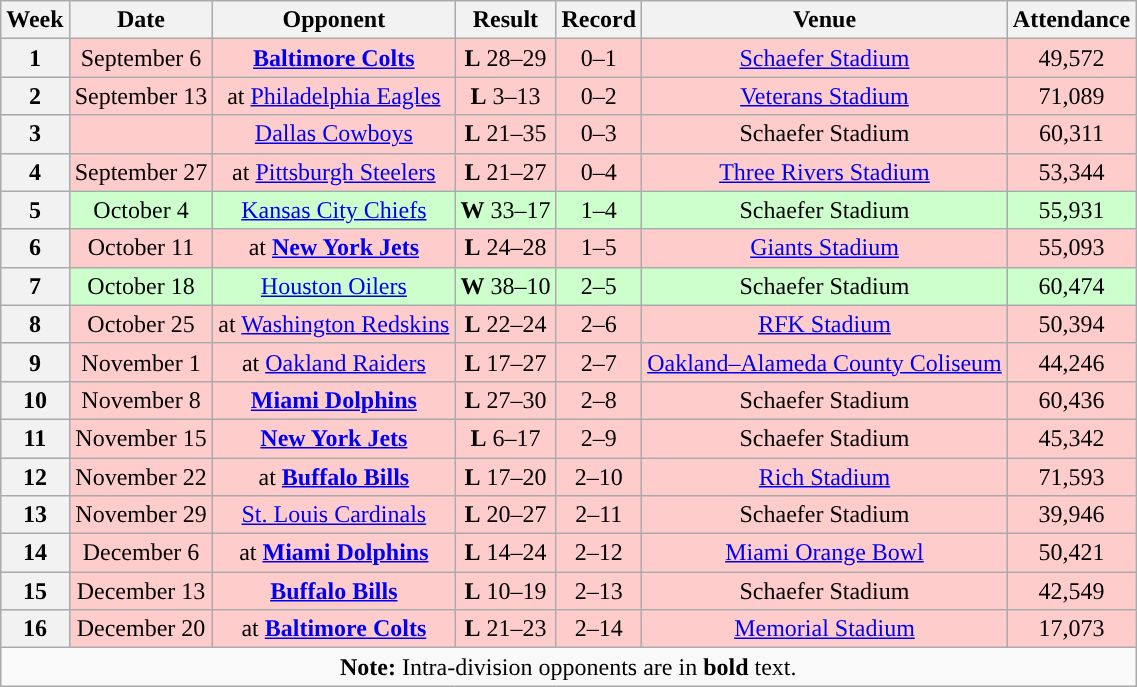<table class="wikitable" style="text-align:center">
<tr>
<th>Week</th>
<th>Date</th>
<th>Opponent</th>
<th>Result</th>
<th>Record</th>
<th>Venue</th>
<th>Attendance</th>
</tr>
<tr style="background:#fcc">
<th>1</th>
<td>September 6</td>
<td><strong><a href='#'>Baltimore Colts</a></strong></td>
<td><strong>L</strong> 28–29</td>
<td>0–1</td>
<td><a href='#'>Schaefer Stadium</a></td>
<td>49,572</td>
</tr>
<tr style="background:#fcc">
<th>2</th>
<td>September 13</td>
<td>at <a href='#'>Philadelphia Eagles</a></td>
<td><strong>L</strong> 3–13</td>
<td>0–2</td>
<td><a href='#'>Veterans Stadium</a></td>
<td>71,089</td>
</tr>
<tr style="background:#fcc">
<th>3</th>
<td></td>
<td><a href='#'>Dallas Cowboys</a></td>
<td><strong>L</strong> 21–35</td>
<td>0–3</td>
<td>Schaefer Stadium</td>
<td>60,311</td>
</tr>
<tr style="background:#fcc">
<th>4</th>
<td>September 27</td>
<td>at <a href='#'>Pittsburgh Steelers</a></td>
<td><strong>L</strong> 21–27 </td>
<td>0–4</td>
<td><a href='#'>Three Rivers Stadium</a></td>
<td>53,344</td>
</tr>
<tr style="background:#cfc">
<th>5</th>
<td>October 4</td>
<td><a href='#'>Kansas City Chiefs</a></td>
<td><strong>W</strong> 33–17</td>
<td>1–4</td>
<td>Schaefer Stadium</td>
<td>55,931</td>
</tr>
<tr style="background:#fcc">
<th>6</th>
<td>October 11</td>
<td>at <strong><a href='#'>New York Jets</a></strong></td>
<td><strong>L</strong> 24–28</td>
<td>1–5</td>
<td><a href='#'>Giants Stadium</a></td>
<td>55,093</td>
</tr>
<tr style="background:#cfc">
<th>7</th>
<td>October 18</td>
<td><a href='#'>Houston Oilers</a></td>
<td><strong>W</strong> 38–10</td>
<td>2–5</td>
<td>Schaefer Stadium</td>
<td>60,474</td>
</tr>
<tr style="background:#fcc">
<th>8</th>
<td>October 25</td>
<td>at <a href='#'>Washington Redskins</a></td>
<td><strong>L</strong> 22–24</td>
<td>2–6</td>
<td><a href='#'>RFK Stadium</a></td>
<td>50,394</td>
</tr>
<tr style="background:#fcc">
<th>9</th>
<td>November 1</td>
<td>at <a href='#'>Oakland Raiders</a></td>
<td><strong>L</strong> 17–27</td>
<td>2–7</td>
<td><a href='#'>Oakland–Alameda County Coliseum</a></td>
<td>44,246</td>
</tr>
<tr style="background:#fcc">
<th>10</th>
<td>November 8</td>
<td><strong><a href='#'>Miami Dolphins</a></strong></td>
<td><strong>L</strong> 27–30 </td>
<td>2–8</td>
<td>Schaefer Stadium</td>
<td>60,436</td>
</tr>
<tr style="background:#fcc">
<th>11</th>
<td>November 15</td>
<td><strong><a href='#'>New York Jets</a></strong></td>
<td><strong>L</strong> 6–17</td>
<td>2–9</td>
<td>Schaefer Stadium</td>
<td>45,342</td>
</tr>
<tr style="background:#fcc">
<th>12</th>
<td>November 22</td>
<td>at <strong><a href='#'>Buffalo Bills</a></strong></td>
<td><strong>L</strong> 17–20</td>
<td>2–10</td>
<td><a href='#'>Rich Stadium</a></td>
<td>71,593</td>
</tr>
<tr style="background:#fcc">
<th>13</th>
<td>November 29</td>
<td><a href='#'>St. Louis Cardinals</a></td>
<td><strong>L</strong> 20–27</td>
<td>2–11</td>
<td>Schaefer Stadium</td>
<td>39,946</td>
</tr>
<tr style="background:#fcc">
<th>14</th>
<td>December 6</td>
<td>at <strong><a href='#'>Miami Dolphins</a></strong></td>
<td><strong>L</strong> 14–24</td>
<td>2–12</td>
<td><a href='#'>Miami Orange Bowl</a></td>
<td>50,421</td>
</tr>
<tr style="background:#fcc">
<th>15</th>
<td>December 13</td>
<td><strong><a href='#'>Buffalo Bills</a></strong></td>
<td><strong>L</strong> 10–19</td>
<td>2–13</td>
<td>Schaefer Stadium</td>
<td>42,549</td>
</tr>
<tr style="background:#fcc">
<th>16</th>
<td>December 20</td>
<td>at <strong><a href='#'>Baltimore Colts</a></strong></td>
<td><strong>L</strong> 21–23</td>
<td>2–14</td>
<td><a href='#'>Memorial Stadium</a></td>
<td>17,073</td>
</tr>
<tr>
<td colspan="8"><strong>Note:</strong> Intra-division opponents are in <strong>bold</strong> text.</td>
</tr>
</table>
